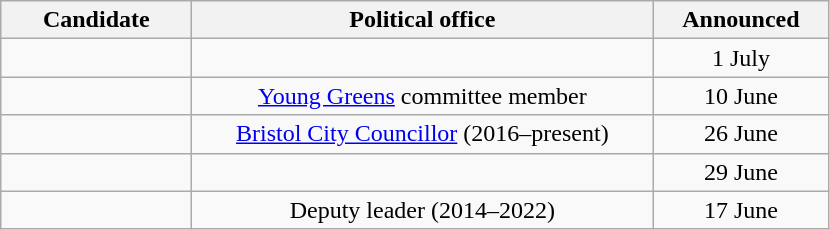<table class="wikitable sortable" style="text-align:center">
<tr>
<th scope = "col" style = "width: 120px;">Candidate</th>
<th scope = "col" style = "width: 300px;">Political office</th>
<th scope = "col" style = "width: 110px;">Announced</th>
</tr>
<tr>
<td></td>
<td></td>
<td>1 July</td>
</tr>
<tr>
<td><br></td>
<td><a href='#'>Young Greens</a> committee member</td>
<td>10 June</td>
</tr>
<tr>
<td><br></td>
<td><a href='#'>Bristol City Councillor</a> (2016–present)</td>
<td>26 June</td>
</tr>
<tr>
<td><br></td>
<td></td>
<td>29 June</td>
</tr>
<tr>
<td><br></td>
<td>Deputy leader (2014–2022)</td>
<td>17 June</td>
</tr>
</table>
